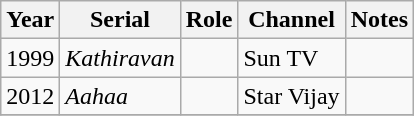<table class="wikitable">
<tr>
<th>Year</th>
<th>Serial</th>
<th>Role</th>
<th>Channel</th>
<th>Notes</th>
</tr>
<tr>
<td>1999</td>
<td><em>Kathiravan</em></td>
<td></td>
<td>Sun TV</td>
<td></td>
</tr>
<tr>
<td>2012</td>
<td><em>Aahaa</em></td>
<td></td>
<td>Star Vijay</td>
<td></td>
</tr>
<tr>
</tr>
</table>
